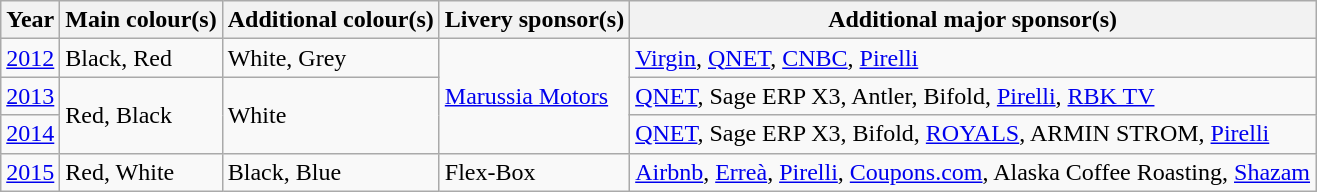<table class="wikitable">
<tr>
<th>Year</th>
<th>Main colour(s)</th>
<th>Additional colour(s)</th>
<th>Livery sponsor(s)</th>
<th>Additional major sponsor(s)</th>
</tr>
<tr>
<td><a href='#'>2012</a></td>
<td>Black, Red</td>
<td>White, Grey</td>
<td rowspan=3><a href='#'>Marussia Motors</a></td>
<td><a href='#'>Virgin</a>, <a href='#'>QNET</a>, <a href='#'>CNBC</a>, <a href='#'>Pirelli</a></td>
</tr>
<tr>
<td><a href='#'>2013</a></td>
<td rowspan=2>Red, Black </td>
<td rowspan=2>White</td>
<td><a href='#'>QNET</a>, Sage ERP X3, Antler, Bifold, <a href='#'>Pirelli</a>, <a href='#'>RBK TV</a></td>
</tr>
<tr>
<td><a href='#'>2014</a></td>
<td><a href='#'>QNET</a>, Sage ERP X3, Bifold, <a href='#'>ROYALS</a>, ARMIN STROM, <a href='#'>Pirelli</a></td>
</tr>
<tr>
<td><a href='#'>2015</a></td>
<td>Red, White</td>
<td>Black, Blue</td>
<td>Flex-Box</td>
<td><a href='#'>Airbnb</a>, <a href='#'>Erreà</a>, <a href='#'>Pirelli</a>, <a href='#'>Coupons.com</a>, Alaska Coffee Roasting, <a href='#'>Shazam</a></td>
</tr>
</table>
